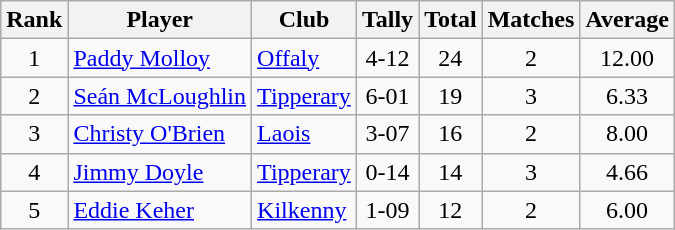<table class="wikitable">
<tr>
<th>Rank</th>
<th>Player</th>
<th>Club</th>
<th>Tally</th>
<th>Total</th>
<th>Matches</th>
<th>Average</th>
</tr>
<tr>
<td rowspan=1 align=center>1</td>
<td><a href='#'>Paddy Molloy</a></td>
<td><a href='#'>Offaly</a></td>
<td align=center>4-12</td>
<td align=center>24</td>
<td align=center>2</td>
<td align=center>12.00</td>
</tr>
<tr>
<td rowspan=1 align=center>2</td>
<td><a href='#'>Seán McLoughlin</a></td>
<td><a href='#'>Tipperary</a></td>
<td align=center>6-01</td>
<td align=center>19</td>
<td align=center>3</td>
<td align=center>6.33</td>
</tr>
<tr>
<td rowspan=1 align=center>3</td>
<td><a href='#'>Christy O'Brien</a></td>
<td><a href='#'>Laois</a></td>
<td align=center>3-07</td>
<td align=center>16</td>
<td align=center>2</td>
<td align=center>8.00</td>
</tr>
<tr>
<td rowspan=1 align=center>4</td>
<td><a href='#'>Jimmy Doyle</a></td>
<td><a href='#'>Tipperary</a></td>
<td align=center>0-14</td>
<td align=center>14</td>
<td align=center>3</td>
<td align=center>4.66</td>
</tr>
<tr>
<td rowspan=1 align=center>5</td>
<td><a href='#'>Eddie Keher</a></td>
<td><a href='#'>Kilkenny</a></td>
<td align=center>1-09</td>
<td align=center>12</td>
<td align=center>2</td>
<td align=center>6.00</td>
</tr>
</table>
